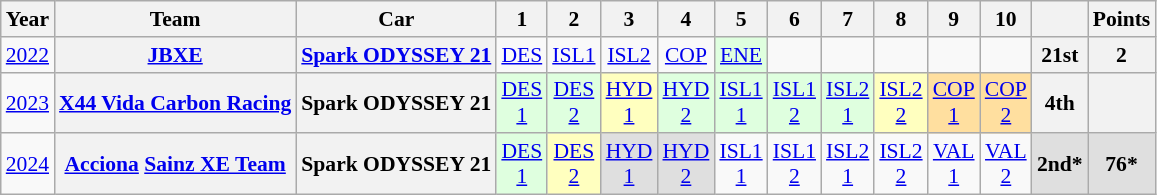<table class="wikitable" style="text-align:center; font-size:90%">
<tr>
<th>Year</th>
<th>Team</th>
<th>Car</th>
<th>1</th>
<th>2</th>
<th>3</th>
<th>4</th>
<th>5</th>
<th>6</th>
<th>7</th>
<th>8</th>
<th>9</th>
<th>10</th>
<th></th>
<th>Points</th>
</tr>
<tr>
<td><a href='#'>2022</a></td>
<th><a href='#'>JBXE</a></th>
<th><a href='#'>Spark ODYSSEY 21</a></th>
<td><a href='#'>DES</a><br></td>
<td><a href='#'>ISL1</a><br></td>
<td><a href='#'>ISL2</a><br></td>
<td><a href='#'>COP</a><br></td>
<td style="background:#DFFFDF;"><a href='#'>ENE</a><br></td>
<td></td>
<td></td>
<td></td>
<td></td>
<td></td>
<th>21st</th>
<th>2</th>
</tr>
<tr>
<td><a href='#'>2023</a></td>
<th><a href='#'>X44 Vida Carbon Racing</a></th>
<th>Spark ODYSSEY 21</th>
<td style="background:#DFFFDF;"><a href='#'>DES<br>1</a><br></td>
<td style="background:#DFFFDF;"><a href='#'>DES<br>2</a><br></td>
<td style="background:#FFFFBF;"><a href='#'>HYD<br>1</a><br></td>
<td style="background:#DFFFDF;"><a href='#'>HYD<br>2</a><br></td>
<td style="background:#DFFFDF;"><a href='#'>ISL1<br>1</a><br></td>
<td style="background:#DFFFDF;"><a href='#'>ISL1<br>2</a><br></td>
<td style="background:#DFFFDF;"><a href='#'>ISL2<br>1</a><br></td>
<td style="background:#FFFFBF;"><a href='#'>ISL2<br>2</a><br></td>
<td style="background:#FFDF9F;"><a href='#'>COP<br>1</a><br></td>
<td style="background:#FFDF9F;"><a href='#'>COP<br>2</a><br></td>
<th style="background:#;">4th</th>
<th style="background:#;"></th>
</tr>
<tr>
<td><a href='#'>2024</a></td>
<th><a href='#'>Acciona</a>  <a href='#'>Sainz XE Team</a></th>
<th>Spark ODYSSEY 21</th>
<td style="background:#DFFFDF;"><a href='#'>DES<br>1</a><br></td>
<td style="background:#FFFFBF;"><a href='#'>DES<br>2</a><br></td>
<td style="background:#DFDFDF;"><a href='#'>HYD<br>1</a><br></td>
<td style="background:#DFDFDF;"><a href='#'>HYD<br>2</a><br></td>
<td style="background:#;"><a href='#'>ISL1<br>1</a><br></td>
<td style="background:#;"><a href='#'>ISL1<br>2</a><br></td>
<td style="background:#;"><a href='#'>ISL2<br>1</a><br></td>
<td style="background:#;"><a href='#'>ISL2<br>2</a><br></td>
<td style="background:#;"><a href='#'>VAL<br>1</a><br></td>
<td style="background:#;"><a href='#'>VAL<br>2</a><br></td>
<th style="background:#DFDFDF;">2nd*</th>
<th style="background:#DFDFDF;">76*</th>
</tr>
</table>
